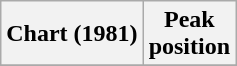<table class="wikitable plainrowheaders" style="text-align:center">
<tr>
<th scope="col">Chart (1981)</th>
<th scope="col">Peak<br> position</th>
</tr>
<tr>
</tr>
</table>
